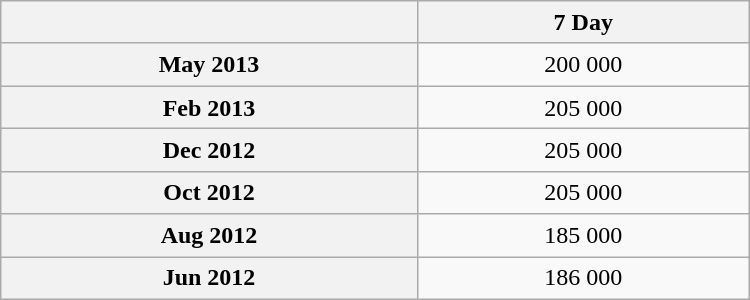<table class="wikitable sortable" style="text-align:center; width:500px; height:200px;">
<tr>
<th></th>
<th>7 Day</th>
</tr>
<tr>
<th scope="row">May 2013</th>
<td>200 000</td>
</tr>
<tr>
<th scope="row">Feb 2013</th>
<td>205 000</td>
</tr>
<tr>
<th scope="row">Dec 2012</th>
<td>205 000</td>
</tr>
<tr>
<th scope="row">Oct 2012</th>
<td>205 000</td>
</tr>
<tr>
<th scope="row">Aug 2012</th>
<td>185 000</td>
</tr>
<tr>
<th scope="row">Jun 2012</th>
<td>186 000</td>
</tr>
</table>
